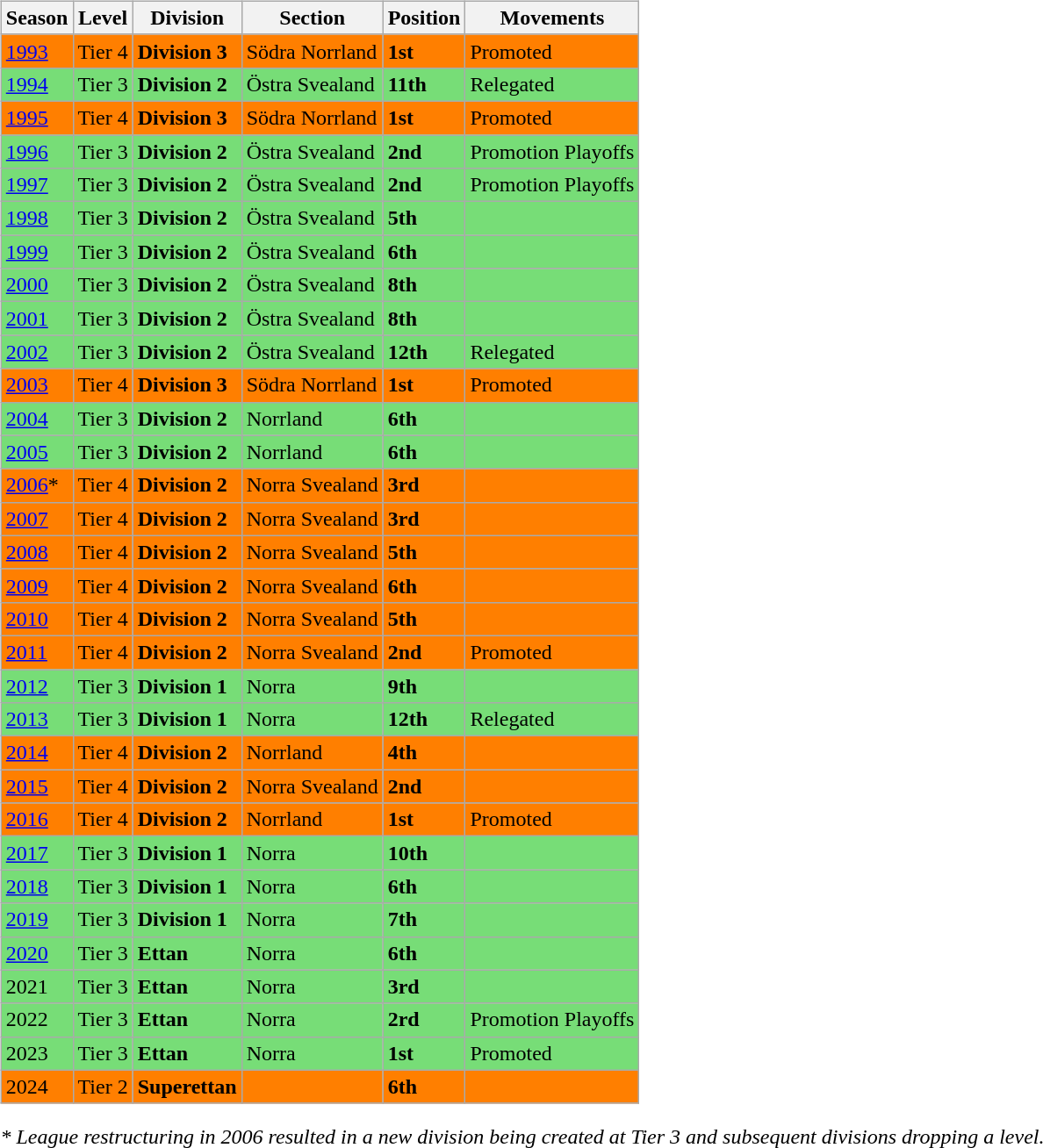<table>
<tr>
<td valign="top" width=0%><br><table class="wikitable">
<tr style="background:#f0f6fa;">
<th><strong>Season</strong></th>
<th><strong>Level</strong></th>
<th><strong>Division</strong></th>
<th><strong>Section</strong></th>
<th><strong>Position</strong></th>
<th><strong>Movements</strong></th>
</tr>
<tr>
<td style="background:#FF7F00;"><a href='#'>1993</a></td>
<td style="background:#FF7F00;">Tier 4</td>
<td style="background:#FF7F00;"><strong>Division 3</strong></td>
<td style="background:#FF7F00;">Södra Norrland</td>
<td style="background:#FF7F00;"><strong>1st</strong></td>
<td style="background:#FF7F00;">Promoted</td>
</tr>
<tr>
<td style="background:#77DD77;"><a href='#'>1994</a></td>
<td style="background:#77DD77;">Tier 3</td>
<td style="background:#77DD77;"><strong>Division 2</strong></td>
<td style="background:#77DD77;">Östra Svealand</td>
<td style="background:#77DD77;"><strong>11th</strong></td>
<td style="background:#77DD77;">Relegated</td>
</tr>
<tr>
<td style="background:#FF7F00;"><a href='#'>1995</a></td>
<td style="background:#FF7F00;">Tier 4</td>
<td style="background:#FF7F00;"><strong>Division 3</strong></td>
<td style="background:#FF7F00;">Södra Norrland</td>
<td style="background:#FF7F00;"><strong>1st</strong></td>
<td style="background:#FF7F00;">Promoted</td>
</tr>
<tr>
<td style="background:#77DD77;"><a href='#'>1996</a></td>
<td style="background:#77DD77;">Tier 3</td>
<td style="background:#77DD77;"><strong>Division 2</strong></td>
<td style="background:#77DD77;">Östra Svealand</td>
<td style="background:#77DD77;"><strong>2nd</strong></td>
<td style="background:#77DD77;">Promotion Playoffs</td>
</tr>
<tr>
<td style="background:#77DD77;"><a href='#'>1997</a></td>
<td style="background:#77DD77;">Tier 3</td>
<td style="background:#77DD77;"><strong>Division 2</strong></td>
<td style="background:#77DD77;">Östra Svealand</td>
<td style="background:#77DD77;"><strong>2nd</strong></td>
<td style="background:#77DD77;">Promotion Playoffs</td>
</tr>
<tr>
<td style="background:#77DD77;"><a href='#'>1998</a></td>
<td style="background:#77DD77;">Tier 3</td>
<td style="background:#77DD77;"><strong>Division 2</strong></td>
<td style="background:#77DD77;">Östra Svealand</td>
<td style="background:#77DD77;"><strong>5th</strong></td>
<td style="background:#77DD77;"></td>
</tr>
<tr>
<td style="background:#77DD77;"><a href='#'>1999</a></td>
<td style="background:#77DD77;">Tier 3</td>
<td style="background:#77DD77;"><strong>Division 2</strong></td>
<td style="background:#77DD77;">Östra Svealand</td>
<td style="background:#77DD77;"><strong>6th</strong></td>
<td style="background:#77DD77;"></td>
</tr>
<tr>
<td style="background:#77DD77;"><a href='#'>2000</a></td>
<td style="background:#77DD77;">Tier 3</td>
<td style="background:#77DD77;"><strong>Division 2</strong></td>
<td style="background:#77DD77;">Östra Svealand</td>
<td style="background:#77DD77;"><strong>8th</strong></td>
<td style="background:#77DD77;"></td>
</tr>
<tr>
<td style="background:#77DD77;"><a href='#'>2001</a></td>
<td style="background:#77DD77;">Tier 3</td>
<td style="background:#77DD77;"><strong>Division 2</strong></td>
<td style="background:#77DD77;">Östra Svealand</td>
<td style="background:#77DD77;"><strong>8th</strong></td>
<td style="background:#77DD77;"></td>
</tr>
<tr>
<td style="background:#77DD77;"><a href='#'>2002</a></td>
<td style="background:#77DD77;">Tier 3</td>
<td style="background:#77DD77;"><strong>Division 2</strong></td>
<td style="background:#77DD77;">Östra Svealand</td>
<td style="background:#77DD77;"><strong>12th</strong></td>
<td style="background:#77DD77;">Relegated</td>
</tr>
<tr>
<td style="background:#FF7F00;"><a href='#'>2003</a></td>
<td style="background:#FF7F00;">Tier 4</td>
<td style="background:#FF7F00;"><strong>Division 3</strong></td>
<td style="background:#FF7F00;">Södra Norrland</td>
<td style="background:#FF7F00;"><strong>1st</strong></td>
<td style="background:#FF7F00;">Promoted</td>
</tr>
<tr>
<td style="background:#77DD77;"><a href='#'>2004</a></td>
<td style="background:#77DD77;">Tier 3</td>
<td style="background:#77DD77;"><strong>Division 2</strong></td>
<td style="background:#77DD77;">Norrland</td>
<td style="background:#77DD77;"><strong>6th</strong></td>
<td style="background:#77DD77;"></td>
</tr>
<tr>
<td style="background:#77DD77;"><a href='#'>2005</a></td>
<td style="background:#77DD77;">Tier 3</td>
<td style="background:#77DD77;"><strong>Division 2</strong></td>
<td style="background:#77DD77;">Norrland</td>
<td style="background:#77DD77;"><strong>6th</strong></td>
<td style="background:#77DD77;"></td>
</tr>
<tr>
<td style="background:#FF7F00;"><a href='#'>2006</a>*</td>
<td style="background:#FF7F00;">Tier 4</td>
<td style="background:#FF7F00;"><strong>Division 2</strong></td>
<td style="background:#FF7F00;">Norra Svealand</td>
<td style="background:#FF7F00;"><strong>3rd</strong></td>
<td style="background:#FF7F00;"></td>
</tr>
<tr>
<td style="background:#FF7F00;"><a href='#'>2007</a></td>
<td style="background:#FF7F00;">Tier 4</td>
<td style="background:#FF7F00;"><strong>Division 2</strong></td>
<td style="background:#FF7F00;">Norra Svealand</td>
<td style="background:#FF7F00;"><strong>3rd</strong></td>
<td style="background:#FF7F00;"></td>
</tr>
<tr>
<td style="background:#FF7F00;"><a href='#'>2008</a></td>
<td style="background:#FF7F00;">Tier 4</td>
<td style="background:#FF7F00;"><strong>Division 2</strong></td>
<td style="background:#FF7F00;">Norra Svealand</td>
<td style="background:#FF7F00;"><strong>5th</strong></td>
<td style="background:#FF7F00;"></td>
</tr>
<tr>
<td style="background:#FF7F00;"><a href='#'>2009</a></td>
<td style="background:#FF7F00;">Tier 4</td>
<td style="background:#FF7F00;"><strong>Division 2</strong></td>
<td style="background:#FF7F00;">Norra Svealand</td>
<td style="background:#FF7F00;"><strong>6th</strong></td>
<td style="background:#FF7F00;"></td>
</tr>
<tr>
<td style="background:#FF7F00;"><a href='#'>2010</a></td>
<td style="background:#FF7F00;">Tier 4</td>
<td style="background:#FF7F00;"><strong>Division 2</strong></td>
<td style="background:#FF7F00;">Norra Svealand</td>
<td style="background:#FF7F00;"><strong>5th</strong></td>
<td style="background:#FF7F00;"></td>
</tr>
<tr>
<td style="background:#FF7F00;"><a href='#'>2011</a></td>
<td style="background:#FF7F00;">Tier 4</td>
<td style="background:#FF7F00;"><strong>Division 2</strong></td>
<td style="background:#FF7F00;">Norra Svealand</td>
<td style="background:#FF7F00;"><strong>2nd</strong></td>
<td style="background:#FF7F00;">Promoted</td>
</tr>
<tr>
<td style="background:#77DD77;"><a href='#'>2012</a></td>
<td style="background:#77DD77;">Tier 3</td>
<td style="background:#77DD77;"><strong>Division 1</strong></td>
<td style="background:#77DD77;">Norra</td>
<td style="background:#77DD77;"><strong>9th</strong></td>
<td style="background:#77DD77;"></td>
</tr>
<tr>
<td style="background:#77DD77;"><a href='#'>2013</a></td>
<td style="background:#77DD77;">Tier 3</td>
<td style="background:#77DD77;"><strong>Division 1</strong></td>
<td style="background:#77DD77;">Norra</td>
<td style="background:#77DD77;"><strong>12th</strong></td>
<td style="background:#77DD77;">Relegated</td>
</tr>
<tr>
<td style="background:#FF7F00;"><a href='#'>2014</a></td>
<td style="background:#FF7F00;">Tier 4</td>
<td style="background:#FF7F00;"><strong>Division 2</strong></td>
<td style="background:#FF7F00;">Norrland</td>
<td style="background:#FF7F00;"><strong>4th</strong></td>
<td style="background:#FF7F00;"></td>
</tr>
<tr>
<td style="background:#FF7F00;"><a href='#'>2015</a></td>
<td style="background:#FF7F00;">Tier 4</td>
<td style="background:#FF7F00;"><strong>Division 2</strong></td>
<td style="background:#FF7F00;">Norra Svealand</td>
<td style="background:#FF7F00;"><strong>2nd</strong></td>
<td style="background:#FF7F00;"></td>
</tr>
<tr>
<td style="background:#FF7F00;"><a href='#'>2016</a></td>
<td style="background:#FF7F00;">Tier 4</td>
<td style="background:#FF7F00;"><strong>Division 2</strong></td>
<td style="background:#FF7F00;">Norrland</td>
<td style="background:#FF7F00;"><strong>1st</strong></td>
<td style="background:#FF7F00;">Promoted</td>
</tr>
<tr>
<td style="background:#77DD77;"><a href='#'>2017</a></td>
<td style="background:#77DD77;">Tier 3</td>
<td style="background:#77DD77;"><strong>Division 1</strong></td>
<td style="background:#77DD77;">Norra</td>
<td style="background:#77DD77;"><strong>10th</strong></td>
<td style="background:#77DD77;"></td>
</tr>
<tr>
<td style="background:#77DD77;"><a href='#'>2018</a></td>
<td style="background:#77DD77;">Tier 3</td>
<td style="background:#77DD77;"><strong>Division 1</strong></td>
<td style="background:#77DD77;">Norra</td>
<td style="background:#77DD77;"><strong>6th</strong></td>
<td style="background:#77DD77;"></td>
</tr>
<tr>
<td style="background:#77DD77;"><a href='#'>2019</a></td>
<td style="background:#77DD77;">Tier 3</td>
<td style="background:#77DD77;"><strong>Division 1</strong></td>
<td style="background:#77DD77;">Norra</td>
<td style="background:#77DD77;"><strong>7th</strong></td>
<td style="background:#77DD77;"></td>
</tr>
<tr>
<td style="background:#77DD77;"><a href='#'>2020</a></td>
<td style="background:#77DD77;">Tier 3</td>
<td style="background:#77DD77;"><strong>Ettan</strong></td>
<td style="background:#77DD77;">Norra</td>
<td style="background:#77DD77;"><strong>6th</strong></td>
<td style="background:#77DD77;"></td>
</tr>
<tr>
<td style="background:#77DD77;">2021</td>
<td style="background:#77DD77;">Tier 3</td>
<td style="background:#77DD77;"><strong>Ettan</strong></td>
<td style="background:#77DD77;">Norra</td>
<td style="background:#77DD77;"><strong>3rd</strong></td>
<td style="background:#77DD77;"></td>
</tr>
<tr>
<td style="background:#77DD77;">2022</td>
<td style="background:#77DD77;">Tier 3</td>
<td style="background:#77DD77;"><strong>Ettan</strong></td>
<td style="background:#77DD77;">Norra</td>
<td style="background:#77DD77;"><strong>2rd</strong></td>
<td style="background:#77DD77;">Promotion Playoffs</td>
</tr>
<tr>
<td style="background:#77DD77;">2023</td>
<td style="background:#77DD77;">Tier 3</td>
<td style="background:#77DD77;"><strong>Ettan</strong></td>
<td style="background:#77DD77;">Norra</td>
<td style="background:#77DD77;"><strong>1st</strong></td>
<td style="background:#77DD77;">Promoted</td>
</tr>
<tr>
<td style="background:#FF7F00;">2024</td>
<td style="background:#FF7F00;">Tier 2</td>
<td style="background:#FF7F00;"><strong>Superettan</strong></td>
<td style="background:#FF7F00;"></td>
<td style="background:#FF7F00;"><strong>6th</strong></td>
<td style="background:#FF7F00;"></td>
</tr>
</table>
<em>* League restructuring in 2006 resulted in a new division being created at Tier 3 and subsequent divisions dropping a level.</em>

</td>
</tr>
</table>
